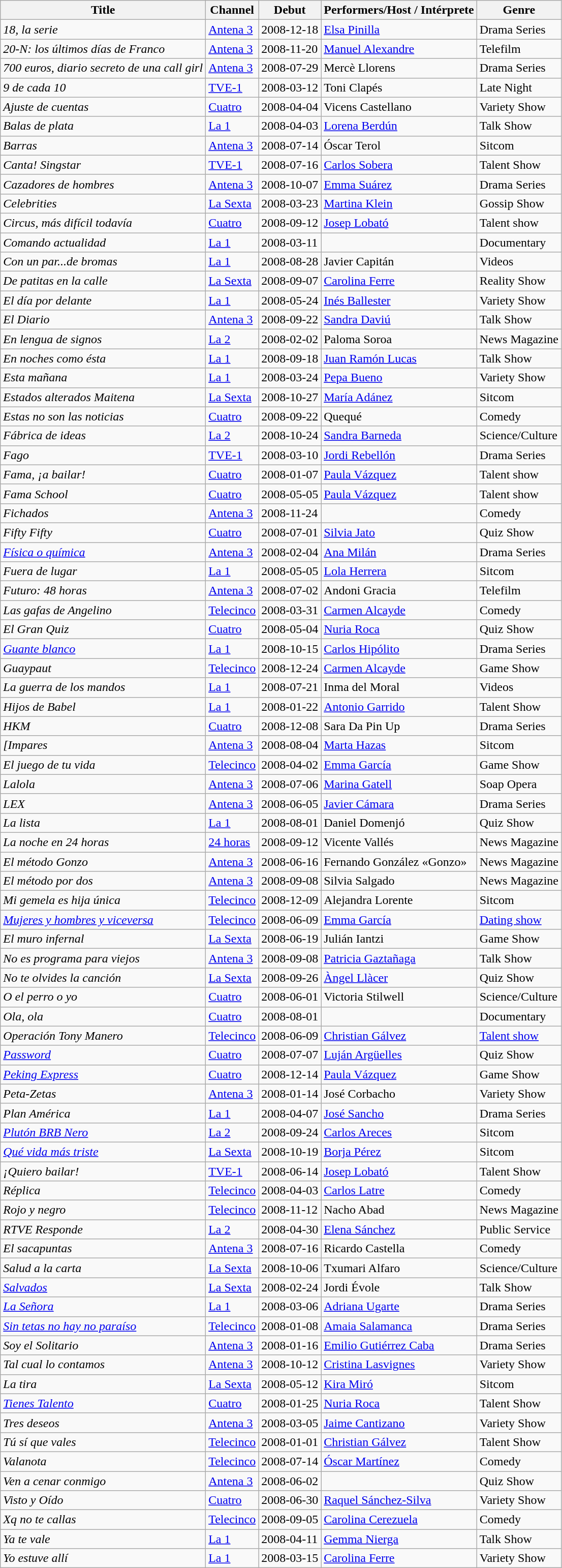<table class="wikitable sortable">
<tr>
<th>Title</th>
<th>Channel</th>
<th>Debut</th>
<th>Performers/Host / Intérprete</th>
<th>Genre</th>
</tr>
<tr>
<td><em>18, la serie</em> </td>
<td><a href='#'>Antena 3</a></td>
<td>2008-12-18</td>
<td><a href='#'>Elsa Pinilla</a></td>
<td>Drama Series</td>
</tr>
<tr>
<td><em>20-N: los últimos días de Franco</em></td>
<td><a href='#'>Antena 3</a></td>
<td>2008-11-20</td>
<td><a href='#'>Manuel Alexandre</a></td>
<td>Telefilm</td>
</tr>
<tr>
<td><em>700 euros, diario secreto de una call girl</em> </td>
<td><a href='#'>Antena 3</a></td>
<td>2008-07-29</td>
<td>Mercè Llorens</td>
<td>Drama Series</td>
</tr>
<tr>
<td><em>9 de cada 10</em> </td>
<td><a href='#'>TVE-1</a></td>
<td>2008-03-12</td>
<td>Toni Clapés</td>
<td>Late Night</td>
</tr>
<tr>
<td><em>Ajuste de cuentas</em> </td>
<td><a href='#'>Cuatro</a></td>
<td>2008-04-04</td>
<td>Vicens Castellano</td>
<td>Variety Show</td>
</tr>
<tr>
<td><em>Balas de plata</em> </td>
<td><a href='#'>La 1</a></td>
<td>2008-04-03</td>
<td><a href='#'>Lorena Berdún</a></td>
<td>Talk Show</td>
</tr>
<tr>
<td><em>Barras</em> </td>
<td><a href='#'>Antena 3</a></td>
<td>2008-07-14</td>
<td>Óscar Terol</td>
<td>Sitcom</td>
</tr>
<tr>
<td><em>Canta! Singstar</em> </td>
<td><a href='#'>TVE-1</a></td>
<td>2008-07-16</td>
<td><a href='#'>Carlos Sobera</a></td>
<td>Talent Show</td>
</tr>
<tr>
<td><em>Cazadores de hombres</em> </td>
<td><a href='#'>Antena 3</a></td>
<td>2008-10-07</td>
<td><a href='#'>Emma Suárez</a></td>
<td>Drama Series</td>
</tr>
<tr>
<td><em>Celebrities</em> </td>
<td><a href='#'>La Sexta</a></td>
<td>2008-03-23</td>
<td><a href='#'>Martina Klein</a></td>
<td>Gossip Show</td>
</tr>
<tr>
<td><em>Circus, más difícil todavía</em></td>
<td><a href='#'>Cuatro</a></td>
<td>2008-09-12</td>
<td><a href='#'>Josep Lobató</a></td>
<td>Talent show</td>
</tr>
<tr>
<td><em>Comando actualidad</em></td>
<td><a href='#'>La 1</a></td>
<td>2008-03-11</td>
<td></td>
<td>Documentary</td>
</tr>
<tr>
<td><em>Con un par...de bromas</em> </td>
<td><a href='#'>La 1</a></td>
<td>2008-08-28</td>
<td>Javier Capitán</td>
<td>Videos</td>
</tr>
<tr>
<td><em>De patitas en la calle</em> </td>
<td><a href='#'>La Sexta</a></td>
<td>2008-09-07</td>
<td><a href='#'>Carolina Ferre</a></td>
<td>Reality Show</td>
</tr>
<tr>
<td><em>El día por delante</em></td>
<td><a href='#'>La 1</a></td>
<td>2008-05-24</td>
<td><a href='#'>Inés Ballester</a></td>
<td>Variety Show</td>
</tr>
<tr>
<td><em>El Diario</em></td>
<td><a href='#'>Antena 3</a></td>
<td>2008-09-22</td>
<td><a href='#'>Sandra Daviú</a></td>
<td>Talk Show</td>
</tr>
<tr>
<td><em>En lengua de signos</em> </td>
<td><a href='#'>La 2</a></td>
<td>2008-02-02</td>
<td>Paloma Soroa</td>
<td>News Magazine</td>
</tr>
<tr>
<td><em>En noches como ésta</em> </td>
<td><a href='#'>La 1</a></td>
<td>2008-09-18</td>
<td><a href='#'>Juan Ramón Lucas</a></td>
<td>Talk Show</td>
</tr>
<tr>
<td><em>Esta mañana</em></td>
<td><a href='#'>La 1</a></td>
<td>2008-03-24</td>
<td><a href='#'>Pepa Bueno</a></td>
<td>Variety Show</td>
</tr>
<tr>
<td><em>Estados alterados Maitena</em> </td>
<td><a href='#'>La Sexta</a></td>
<td>2008-10-27</td>
<td><a href='#'>María Adánez</a></td>
<td>Sitcom</td>
</tr>
<tr>
<td><em>Estas no son las noticias</em> </td>
<td><a href='#'>Cuatro</a></td>
<td>2008-09-22</td>
<td>Quequé</td>
<td>Comedy</td>
</tr>
<tr>
<td><em>Fábrica de ideas</em> </td>
<td><a href='#'>La 2</a></td>
<td>2008-10-24</td>
<td><a href='#'>Sandra Barneda</a></td>
<td>Science/Culture</td>
</tr>
<tr>
<td><em>Fago</em> </td>
<td><a href='#'>TVE-1</a></td>
<td>2008-03-10</td>
<td><a href='#'>Jordi Rebellón</a></td>
<td>Drama Series</td>
</tr>
<tr>
<td><em>Fama, ¡a bailar!</em></td>
<td><a href='#'>Cuatro</a></td>
<td>2008-01-07</td>
<td><a href='#'>Paula Vázquez</a></td>
<td>Talent show</td>
</tr>
<tr>
<td><em>Fama School</em></td>
<td><a href='#'>Cuatro</a></td>
<td>2008-05-05</td>
<td><a href='#'>Paula Vázquez</a></td>
<td>Talent show</td>
</tr>
<tr>
<td><em>Fichados</em> </td>
<td><a href='#'>Antena 3</a></td>
<td>2008-11-24</td>
<td></td>
<td>Comedy</td>
</tr>
<tr>
<td><em>Fifty Fifty</em></td>
<td><a href='#'>Cuatro</a></td>
<td>2008-07-01</td>
<td><a href='#'>Silvia Jato</a></td>
<td>Quiz Show</td>
</tr>
<tr>
<td><em><a href='#'>Física o química</a></em> </td>
<td><a href='#'>Antena 3</a></td>
<td>2008-02-04</td>
<td><a href='#'>Ana Milán</a></td>
<td>Drama Series</td>
</tr>
<tr>
<td><em>Fuera de lugar</em> </td>
<td><a href='#'>La 1</a></td>
<td>2008-05-05</td>
<td><a href='#'>Lola Herrera</a></td>
<td>Sitcom</td>
</tr>
<tr>
<td><em>Futuro: 48 horas</em> </td>
<td><a href='#'>Antena 3</a></td>
<td>2008-07-02</td>
<td>Andoni Gracia</td>
<td>Telefilm</td>
</tr>
<tr>
<td><em>Las gafas de Angelino</em> </td>
<td><a href='#'>Telecinco</a></td>
<td>2008-03-31</td>
<td><a href='#'>Carmen Alcayde</a></td>
<td>Comedy</td>
</tr>
<tr>
<td><em>El Gran Quiz</em> </td>
<td><a href='#'>Cuatro</a></td>
<td>2008-05-04</td>
<td><a href='#'>Nuria Roca</a></td>
<td>Quiz Show</td>
</tr>
<tr>
<td><em><a href='#'>Guante blanco</a></em></td>
<td><a href='#'>La 1</a></td>
<td>2008-10-15</td>
<td><a href='#'>Carlos Hipólito</a></td>
<td>Drama Series</td>
</tr>
<tr>
<td><em>Guaypaut</em></td>
<td><a href='#'>Telecinco</a></td>
<td>2008-12-24</td>
<td><a href='#'>Carmen Alcayde</a></td>
<td>Game Show</td>
</tr>
<tr>
<td><em>La guerra de los mandos</em> </td>
<td><a href='#'>La 1</a></td>
<td>2008-07-21</td>
<td>Inma del Moral</td>
<td>Videos</td>
</tr>
<tr>
<td><em>Hijos de Babel</em> </td>
<td><a href='#'>La 1</a></td>
<td>2008-01-22</td>
<td><a href='#'>Antonio Garrido</a></td>
<td>Talent Show</td>
</tr>
<tr>
<td><em>HKM</em> </td>
<td><a href='#'>Cuatro</a></td>
<td>2008-12-08</td>
<td>Sara Da Pin Up</td>
<td>Drama Series</td>
</tr>
<tr>
<td><em>[Impares</em> </td>
<td><a href='#'>Antena 3</a></td>
<td>2008-08-04</td>
<td><a href='#'>Marta Hazas</a></td>
<td>Sitcom</td>
</tr>
<tr>
<td><em>El juego de tu vida</em></td>
<td><a href='#'>Telecinco</a></td>
<td>2008-04-02</td>
<td><a href='#'>Emma García</a></td>
<td>Game Show</td>
</tr>
<tr>
<td><em>Lalola</em> </td>
<td><a href='#'>Antena 3</a></td>
<td>2008-07-06</td>
<td><a href='#'>Marina Gatell</a></td>
<td>Soap Opera</td>
</tr>
<tr>
<td><em>LEX</em> </td>
<td><a href='#'>Antena 3</a></td>
<td>2008-06-05</td>
<td><a href='#'>Javier Cámara</a></td>
<td>Drama Series</td>
</tr>
<tr>
<td><em>La lista</em></td>
<td><a href='#'>La 1</a></td>
<td>2008-08-01</td>
<td>Daniel Domenjó</td>
<td>Quiz Show</td>
</tr>
<tr>
<td><em>La noche en 24 horas</em></td>
<td><a href='#'>24 horas</a></td>
<td>2008-09-12</td>
<td>Vicente Vallés</td>
<td>News Magazine</td>
</tr>
<tr>
<td><em>El método Gonzo</em> </td>
<td><a href='#'>Antena 3</a></td>
<td>2008-06-16</td>
<td>Fernando González «Gonzo»</td>
<td>News Magazine</td>
</tr>
<tr>
<td><em>El método por dos</em></td>
<td><a href='#'>Antena 3</a></td>
<td>2008-09-08</td>
<td>Silvia Salgado</td>
<td>News Magazine</td>
</tr>
<tr>
<td><em>Mi gemela es hija única</em> </td>
<td><a href='#'>Telecinco</a></td>
<td>2008-12-09</td>
<td>Alejandra Lorente</td>
<td>Sitcom</td>
</tr>
<tr>
<td><em><a href='#'>Mujeres y hombres y viceversa</a></em></td>
<td><a href='#'>Telecinco</a></td>
<td>2008-06-09</td>
<td><a href='#'>Emma García</a></td>
<td><a href='#'>Dating show</a></td>
</tr>
<tr>
<td><em>El muro infernal</em></td>
<td><a href='#'>La Sexta</a></td>
<td>2008-06-19</td>
<td>Julián Iantzi</td>
<td>Game Show</td>
</tr>
<tr>
<td><em>No es programa para viejos</em> </td>
<td><a href='#'>Antena 3</a></td>
<td>2008-09-08</td>
<td><a href='#'>Patricia Gaztañaga</a></td>
<td>Talk Show</td>
</tr>
<tr>
<td><em>No te olvides la canción</em> </td>
<td><a href='#'>La Sexta</a></td>
<td>2008-09-26</td>
<td><a href='#'>Àngel Llàcer</a></td>
<td>Quiz Show</td>
</tr>
<tr>
<td><em>O el perro o yo</em> </td>
<td><a href='#'>Cuatro</a></td>
<td>2008-06-01</td>
<td>Victoria Stilwell</td>
<td>Science/Culture</td>
</tr>
<tr>
<td><em>Ola, ola</em></td>
<td><a href='#'>Cuatro</a></td>
<td>2008-08-01</td>
<td></td>
<td>Documentary</td>
</tr>
<tr>
<td><em>Operación Tony Manero</em></td>
<td><a href='#'>Telecinco</a></td>
<td>2008-06-09</td>
<td><a href='#'>Christian Gálvez</a></td>
<td><a href='#'>Talent show</a></td>
</tr>
<tr>
<td><em><a href='#'>Password</a></em></td>
<td><a href='#'>Cuatro</a></td>
<td>2008-07-07</td>
<td><a href='#'>Luján Argüelles</a></td>
<td>Quiz Show</td>
</tr>
<tr>
<td><em><a href='#'>Peking Express</a></em></td>
<td><a href='#'>Cuatro</a></td>
<td>2008-12-14</td>
<td><a href='#'>Paula Vázquez</a></td>
<td>Game Show</td>
</tr>
<tr>
<td><em>Peta-Zetas</em></td>
<td><a href='#'>Antena 3</a></td>
<td>2008-01-14</td>
<td>José Corbacho</td>
<td>Variety Show</td>
</tr>
<tr>
<td><em>Plan América</em> </td>
<td><a href='#'>La 1</a></td>
<td>2008-04-07</td>
<td><a href='#'>José Sancho</a></td>
<td>Drama Series</td>
</tr>
<tr>
<td><em><a href='#'>Plutón BRB Nero</a></em> </td>
<td><a href='#'>La 2</a></td>
<td>2008-09-24</td>
<td><a href='#'>Carlos Areces</a></td>
<td>Sitcom</td>
</tr>
<tr>
<td><em><a href='#'>Qué vida más triste</a></em> </td>
<td><a href='#'>La Sexta</a></td>
<td>2008-10-19</td>
<td><a href='#'>Borja Pérez</a></td>
<td>Sitcom</td>
</tr>
<tr>
<td><em>¡Quiero bailar!</em> </td>
<td><a href='#'>TVE-1</a></td>
<td>2008-06-14</td>
<td><a href='#'>Josep Lobató</a></td>
<td>Talent Show</td>
</tr>
<tr>
<td><em>Réplica</em> </td>
<td><a href='#'>Telecinco</a></td>
<td>2008-04-03</td>
<td><a href='#'>Carlos Latre</a></td>
<td>Comedy</td>
</tr>
<tr>
<td><em>Rojo y negro</em> </td>
<td><a href='#'>Telecinco</a></td>
<td>2008-11-12</td>
<td>Nacho Abad</td>
<td>News Magazine</td>
</tr>
<tr>
<td><em>RTVE Responde</em> </td>
<td><a href='#'>La 2</a></td>
<td>2008-04-30</td>
<td><a href='#'>Elena Sánchez</a></td>
<td>Public Service</td>
</tr>
<tr>
<td><em>El sacapuntas</em> </td>
<td><a href='#'>Antena 3</a></td>
<td>2008-07-16</td>
<td>Ricardo Castella</td>
<td>Comedy</td>
</tr>
<tr>
<td><em>Salud a la carta</em> </td>
<td><a href='#'>La Sexta</a></td>
<td>2008-10-06</td>
<td>Txumari Alfaro</td>
<td>Science/Culture</td>
</tr>
<tr>
<td><em><a href='#'>Salvados</a></em></td>
<td><a href='#'>La Sexta</a></td>
<td>2008-02-24</td>
<td>Jordi Évole</td>
<td>Talk Show</td>
</tr>
<tr>
<td><em><a href='#'>La Señora</a></em> </td>
<td><a href='#'>La 1</a></td>
<td>2008-03-06</td>
<td><a href='#'>Adriana Ugarte</a></td>
<td>Drama Series</td>
</tr>
<tr>
<td><em><a href='#'>Sin tetas no hay no paraíso</a></em> </td>
<td><a href='#'>Telecinco</a></td>
<td>2008-01-08</td>
<td><a href='#'>Amaia Salamanca</a></td>
<td>Drama Series</td>
</tr>
<tr>
<td><em>Soy el Solitario</em> </td>
<td><a href='#'>Antena 3</a></td>
<td>2008-01-16</td>
<td><a href='#'>Emilio Gutiérrez Caba</a></td>
<td>Drama Series</td>
</tr>
<tr>
<td><em>Tal cual lo contamos</em> </td>
<td><a href='#'>Antena 3</a></td>
<td>2008-10-12</td>
<td><a href='#'>Cristina Lasvignes</a></td>
<td>Variety Show</td>
</tr>
<tr>
<td><em>La tira</em> </td>
<td><a href='#'>La Sexta</a></td>
<td>2008-05-12</td>
<td><a href='#'>Kira Miró</a></td>
<td>Sitcom</td>
</tr>
<tr>
<td><em><a href='#'>Tienes Talento</a></em> </td>
<td><a href='#'>Cuatro</a></td>
<td>2008-01-25</td>
<td><a href='#'>Nuria Roca</a></td>
<td>Talent Show</td>
</tr>
<tr>
<td><em>Tres deseos</em> </td>
<td><a href='#'>Antena 3</a></td>
<td>2008-03-05</td>
<td><a href='#'>Jaime Cantizano</a></td>
<td>Variety Show</td>
</tr>
<tr>
<td><em>Tú sí que vales</em></td>
<td><a href='#'>Telecinco</a></td>
<td>2008-01-01</td>
<td><a href='#'>Christian Gálvez</a></td>
<td>Talent Show</td>
</tr>
<tr>
<td><em>Valanota</em> </td>
<td><a href='#'>Telecinco</a></td>
<td>2008-07-14</td>
<td><a href='#'>Óscar Martínez</a></td>
<td>Comedy</td>
</tr>
<tr>
<td><em>Ven a cenar conmigo</em></td>
<td><a href='#'>Antena 3</a></td>
<td>2008-06-02</td>
<td></td>
<td>Quiz Show</td>
</tr>
<tr>
<td><em>Visto y Oído</em></td>
<td><a href='#'>Cuatro</a></td>
<td>2008-06-30</td>
<td><a href='#'>Raquel Sánchez-Silva</a></td>
<td>Variety Show</td>
</tr>
<tr>
<td><em>Xq no te callas</em></td>
<td><a href='#'>Telecinco</a></td>
<td>2008-09-05</td>
<td><a href='#'>Carolina Cerezuela</a></td>
<td>Comedy</td>
</tr>
<tr>
<td><em>Ya te vale</em> </td>
<td><a href='#'>La 1</a></td>
<td>2008-04-11</td>
<td><a href='#'>Gemma Nierga</a></td>
<td>Talk Show</td>
</tr>
<tr>
<td><em>Yo estuve allí</em> </td>
<td><a href='#'>La 1</a></td>
<td>2008-03-15</td>
<td><a href='#'>Carolina Ferre</a></td>
<td>Variety Show</td>
</tr>
</table>
